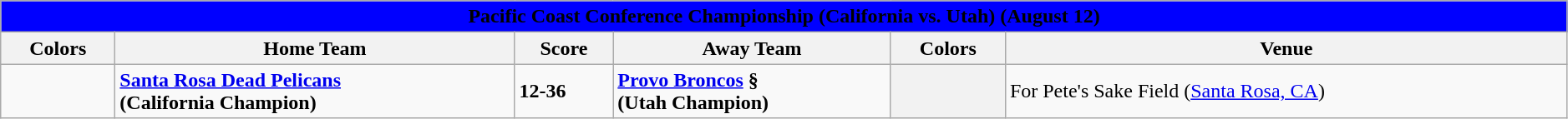<table class="wikitable sortable" style="width: 99%">
<tr>
<td colspan="6" align="center" bgcolor="blue"><strong><span>Pacific Coast Conference Championship (California vs. Utah) (August 12)</span></strong></td>
</tr>
<tr>
<th>Colors</th>
<th>Home Team</th>
<th>Score</th>
<th>Away Team</th>
<th>Colors</th>
<th>Venue</th>
</tr>
<tr>
<td></td>
<td><strong><a href='#'>Santa Rosa Dead Pelicans</a></strong><br><strong>(California Champion)</strong></td>
<td><strong>12-36</strong></td>
<td><strong><a href='#'>Provo Broncos</a> §</strong><br><strong>(Utah Champion)</strong></td>
<th></th>
<td>For Pete's Sake Field (<a href='#'>Santa Rosa, CA</a>)</td>
</tr>
</table>
